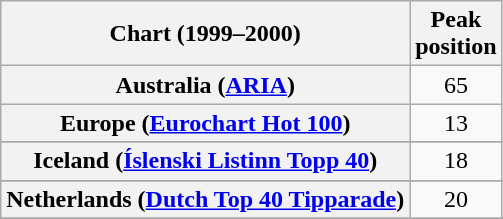<table class="wikitable sortable plainrowheaders" style="text-align:center">
<tr>
<th scope="col">Chart (1999–2000)</th>
<th scope="col">Peak<br>position</th>
</tr>
<tr>
<th scope="row">Australia (<a href='#'>ARIA</a>)</th>
<td>65</td>
</tr>
<tr>
<th scope="row">Europe (<a href='#'>Eurochart Hot 100</a>)</th>
<td>13</td>
</tr>
<tr>
</tr>
<tr>
</tr>
<tr>
<th scope="row">Iceland (<a href='#'>Íslenski Listinn Topp 40</a>)</th>
<td>18</td>
</tr>
<tr>
</tr>
<tr>
<th scope="row">Netherlands (<a href='#'>Dutch Top 40 Tipparade</a>)</th>
<td>20</td>
</tr>
<tr>
</tr>
<tr>
</tr>
<tr>
</tr>
<tr>
</tr>
<tr>
</tr>
</table>
